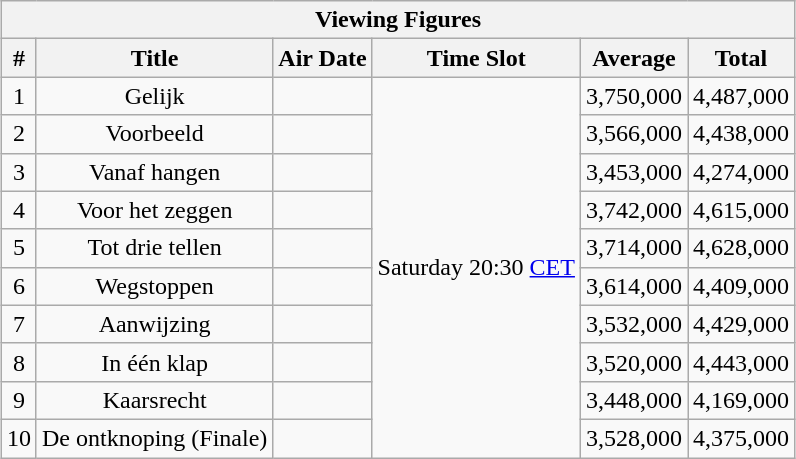<table class="wikitable sortable" style="margin:auto; text-align:center">
<tr>
<th colspan="6">Viewing Figures</th>
</tr>
<tr>
<th>#</th>
<th>Title</th>
<th>Air Date</th>
<th>Time Slot</th>
<th>Average</th>
<th>Total</th>
</tr>
<tr>
<td>1</td>
<td>Gelijk</td>
<td data-sort-value=1></td>
<td rowspan=10>Saturday 20:30 <a href='#'>CET</a></td>
<td>3,750,000</td>
<td>4,487,000</td>
</tr>
<tr>
<td>2</td>
<td>Voorbeeld</td>
<td data-sort-value=2></td>
<td>3,566,000</td>
<td>4,438,000</td>
</tr>
<tr>
<td>3</td>
<td>Vanaf hangen</td>
<td data-sort-value=3></td>
<td>3,453,000</td>
<td>4,274,000</td>
</tr>
<tr>
<td>4</td>
<td>Voor het zeggen</td>
<td data-sort-value=4></td>
<td>3,742,000</td>
<td>4,615,000</td>
</tr>
<tr>
<td>5</td>
<td>Tot drie tellen</td>
<td data-sort-value=5></td>
<td>3,714,000</td>
<td>4,628,000</td>
</tr>
<tr>
<td>6</td>
<td>Wegstoppen</td>
<td data-sort-value=6></td>
<td>3,614,000</td>
<td>4,409,000</td>
</tr>
<tr>
<td>7</td>
<td>Aanwijzing</td>
<td data-sort-value=7></td>
<td>3,532,000</td>
<td>4,429,000</td>
</tr>
<tr>
<td>8</td>
<td>In één klap</td>
<td data-sort-value=8></td>
<td>3,520,000</td>
<td>4,443,000</td>
</tr>
<tr>
<td>9</td>
<td>Kaarsrecht</td>
<td data-sort-value=9></td>
<td>3,448,000</td>
<td>4,169,000</td>
</tr>
<tr>
<td>10</td>
<td>De ontknoping (Finale)</td>
<td data-sort-value=10></td>
<td>3,528,000</td>
<td>4,375,000</td>
</tr>
</table>
